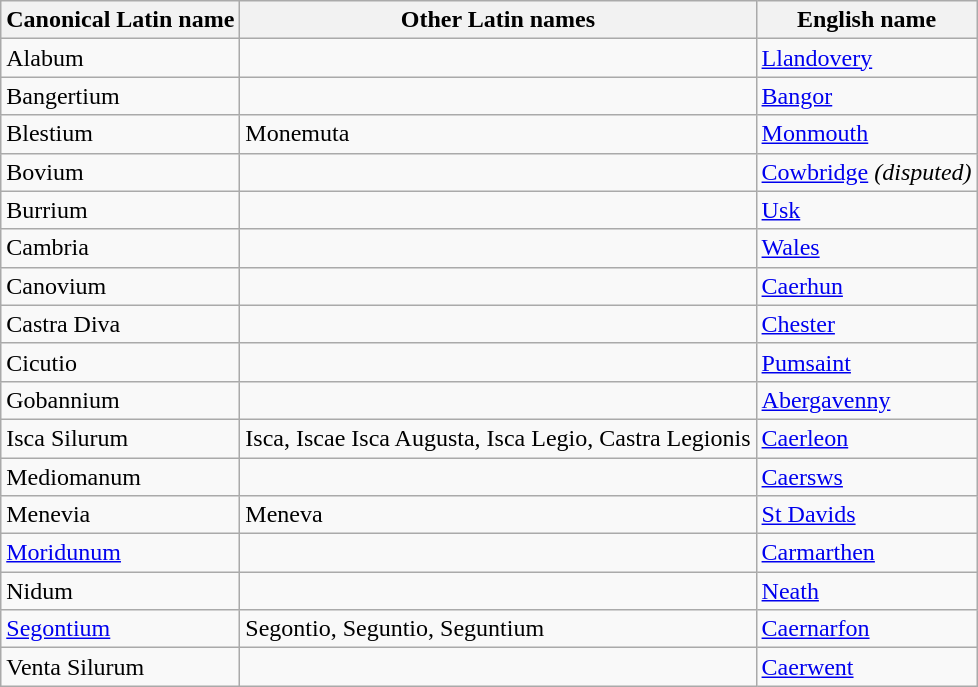<table class="wikitable sortable">
<tr>
<th>Canonical Latin name</th>
<th>Other Latin names</th>
<th>English name</th>
</tr>
<tr>
<td>Alabum</td>
<td></td>
<td><a href='#'>Llandovery</a></td>
</tr>
<tr>
<td>Bangertium</td>
<td></td>
<td><a href='#'>Bangor</a></td>
</tr>
<tr>
<td>Blestium</td>
<td>Monemuta</td>
<td><a href='#'>Monmouth</a></td>
</tr>
<tr>
<td>Bovium</td>
<td></td>
<td><a href='#'>Cowbridge</a> <em>(disputed)</em></td>
</tr>
<tr>
<td>Burrium</td>
<td></td>
<td><a href='#'>Usk</a></td>
</tr>
<tr>
<td>Cambria</td>
<td></td>
<td><a href='#'>Wales</a></td>
</tr>
<tr>
<td>Canovium</td>
<td></td>
<td><a href='#'>Caerhun</a></td>
</tr>
<tr>
<td>Castra Diva</td>
<td></td>
<td><a href='#'>Chester</a></td>
</tr>
<tr>
<td>Cicutio</td>
<td></td>
<td><a href='#'>Pumsaint</a></td>
</tr>
<tr>
<td>Gobannium</td>
<td></td>
<td><a href='#'>Abergavenny</a></td>
</tr>
<tr>
<td>Isca Silurum </td>
<td>Isca, Iscae Isca Augusta, Isca Legio, Castra Legionis</td>
<td><a href='#'>Caerleon</a></td>
</tr>
<tr>
<td>Mediomanum</td>
<td></td>
<td><a href='#'>Caersws</a></td>
</tr>
<tr>
<td>Menevia</td>
<td>Meneva</td>
<td><a href='#'>St Davids</a></td>
</tr>
<tr>
<td><a href='#'>Moridunum</a></td>
<td></td>
<td><a href='#'>Carmarthen</a></td>
</tr>
<tr>
<td>Nidum</td>
<td></td>
<td><a href='#'>Neath</a></td>
</tr>
<tr>
<td><a href='#'>Segontium</a></td>
<td>Segontio, Seguntio, Seguntium</td>
<td><a href='#'>Caernarfon</a></td>
</tr>
<tr>
<td>Venta Silurum</td>
<td></td>
<td><a href='#'>Caerwent</a></td>
</tr>
</table>
